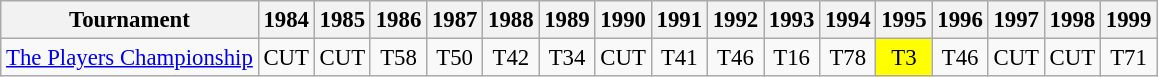<table class="wikitable" style="font-size:95%;text-align:center;">
<tr>
<th>Tournament</th>
<th>1984</th>
<th>1985</th>
<th>1986</th>
<th>1987</th>
<th>1988</th>
<th>1989</th>
<th>1990</th>
<th>1991</th>
<th>1992</th>
<th>1993</th>
<th>1994</th>
<th>1995</th>
<th>1996</th>
<th>1997</th>
<th>1998</th>
<th>1999</th>
</tr>
<tr>
<td align=left><a href='#'>The Players Championship</a></td>
<td>CUT</td>
<td>CUT</td>
<td>T58</td>
<td>T50</td>
<td>T42</td>
<td>T34</td>
<td>CUT</td>
<td>T41</td>
<td>T46</td>
<td>T16</td>
<td>T78</td>
<td style="background:yellow;">T3</td>
<td>T46</td>
<td>CUT</td>
<td>CUT</td>
<td>T71</td>
</tr>
</table>
